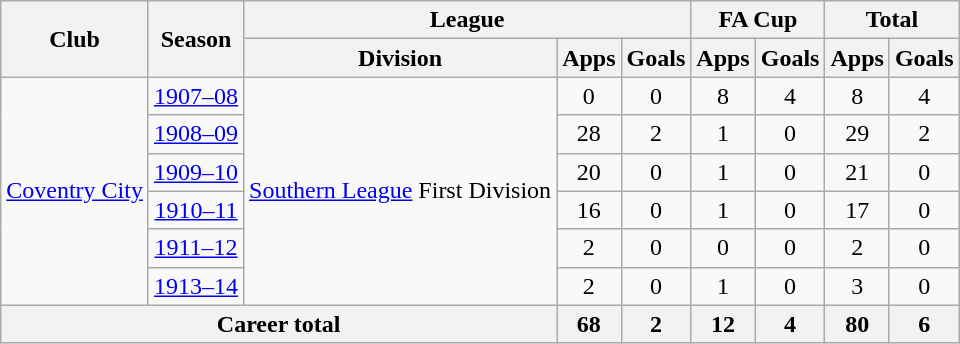<table class="wikitable" style="text-align: center">
<tr>
<th rowspan="2">Club</th>
<th rowspan="2">Season</th>
<th colspan="3">League</th>
<th colspan="2">FA Cup</th>
<th colspan="2">Total</th>
</tr>
<tr>
<th>Division</th>
<th>Apps</th>
<th>Goals</th>
<th>Apps</th>
<th>Goals</th>
<th>Apps</th>
<th>Goals</th>
</tr>
<tr>
<td rowspan="6"><a href='#'>Coventry City</a></td>
<td><a href='#'>1907–08</a></td>
<td rowspan="6"><a href='#'>Southern League</a> First Division</td>
<td>0</td>
<td>0</td>
<td>8</td>
<td>4</td>
<td>8</td>
<td>4</td>
</tr>
<tr>
<td><a href='#'>1908–09</a></td>
<td>28</td>
<td>2</td>
<td>1</td>
<td>0</td>
<td>29</td>
<td>2</td>
</tr>
<tr>
<td><a href='#'>1909–10</a></td>
<td>20</td>
<td>0</td>
<td>1</td>
<td>0</td>
<td>21</td>
<td>0</td>
</tr>
<tr>
<td><a href='#'>1910–11</a></td>
<td>16</td>
<td>0</td>
<td>1</td>
<td>0</td>
<td>17</td>
<td>0</td>
</tr>
<tr>
<td><a href='#'>1911–12</a></td>
<td>2</td>
<td>0</td>
<td>0</td>
<td>0</td>
<td>2</td>
<td>0</td>
</tr>
<tr>
<td><a href='#'>1913–14</a></td>
<td>2</td>
<td>0</td>
<td>1</td>
<td>0</td>
<td>3</td>
<td>0</td>
</tr>
<tr>
<th colspan="3">Career total</th>
<th>68</th>
<th>2</th>
<th>12</th>
<th>4</th>
<th>80</th>
<th>6</th>
</tr>
</table>
